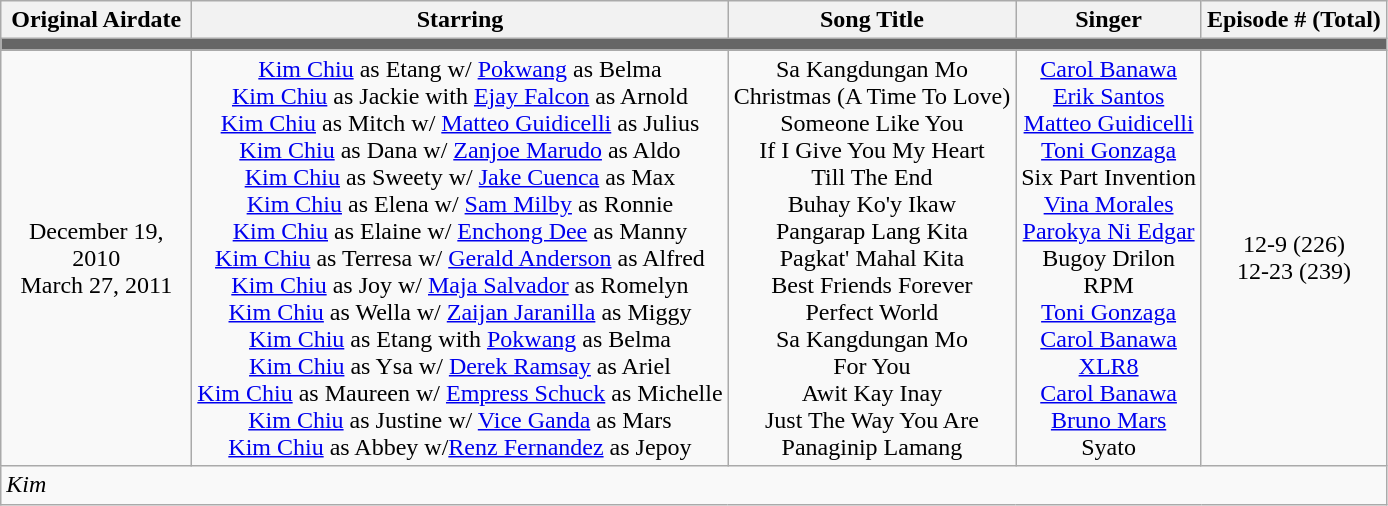<table class="wikitable">
<tr>
<th width=120px>Original Airdate</th>
<th>Starring</th>
<th>Song Title</th>
<th>Singer</th>
<th>Episode # (Total)</th>
</tr>
<tr bgcolor="#666">
<td colspan="6"></td>
</tr>
<tr>
<td align="center">December 19, 2010 <br> March 27, 2011</td>
<td align="center"><a href='#'>Kim Chiu</a> as Etang w/ <a href='#'>Pokwang</a> as Belma<br> <a href='#'>Kim Chiu</a> as Jackie with <a href='#'>Ejay Falcon</a> as Arnold<br> <a href='#'>Kim Chiu</a> as Mitch w/ <a href='#'>Matteo Guidicelli</a>  as Julius <br> <a href='#'>Kim Chiu</a> as Dana w/ <a href='#'>Zanjoe Marudo</a> as Aldo <br> <a href='#'>Kim Chiu</a> as Sweety w/ <a href='#'>Jake Cuenca</a> as Max <br> <a href='#'>Kim Chiu</a> as Elena w/ <a href='#'>Sam Milby</a> as Ronnie  <br> <a href='#'>Kim Chiu</a> as Elaine w/ <a href='#'>Enchong Dee</a> as Manny<br> <a href='#'>Kim Chiu</a> as Terresa w/ <a href='#'>Gerald Anderson</a> as Alfred <br><a href='#'>Kim Chiu</a> as Joy w/ <a href='#'>Maja Salvador</a> as Romelyn <br> <a href='#'>Kim Chiu</a> as Wella w/ <a href='#'>Zaijan Jaranilla</a> as Miggy<br> <a href='#'>Kim Chiu</a> as Etang with <a href='#'>Pokwang</a> as Belma <br><a href='#'>Kim Chiu</a> as Ysa w/ <a href='#'>Derek Ramsay</a> as Ariel <br> <a href='#'>Kim Chiu</a> as Maureen w/ <a href='#'>Empress Schuck</a> as Michelle <br> <a href='#'>Kim Chiu</a> as Justine w/ <a href='#'>Vice Ganda</a> as Mars <br>  <a href='#'>Kim Chiu</a> as Abbey w/<a href='#'>Renz Fernandez</a> as Jepoy <br></td>
<td align="center">Sa Kangdungan Mo <br> Christmas (A Time To Love) <br> Someone Like You <br> If I Give You My Heart  <br> Till The End <br> Buhay Ko'y Ikaw <br> Pangarap Lang Kita <br> Pagkat' Mahal Kita <br>Best Friends Forever <br> Perfect World <br> Sa Kangdungan Mo <br> For You<br> Awit Kay Inay <br> Just The Way You Are <br> Panaginip Lamang <br></td>
<td align="center"><a href='#'>Carol Banawa</a> <br> <a href='#'>Erik Santos</a><br> <a href='#'>Matteo Guidicelli</a>  <br> <a href='#'>Toni Gonzaga</a> <br>  Six Part Invention <br> <a href='#'>Vina Morales</a> <br> <a href='#'>Parokya Ni Edgar</a> <br> Bugoy Drilon <br>RPM <br> <a href='#'>Toni Gonzaga</a> <br> <a href='#'>Carol Banawa</a> <br> <a href='#'>XLR8</a> <br> <a href='#'>Carol Banawa</a> <br> <a href='#'>Bruno Mars</a> <br> Syato <br></td>
<td align="center">12-9 (226) <br> 12-23 (239)</td>
</tr>
<tr>
<td colspan="5"><em>Kim</em></td>
</tr>
</table>
